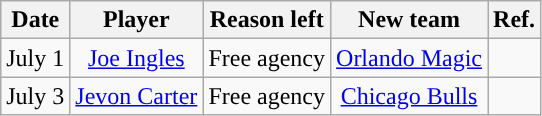<table class="wikitable sortable sortable" style="text-align: center">
<tr>
<th>Date</th>
<th>Player</th>
<th>Reason left</th>
<th>New team</th>
<th>Ref.</th>
</tr>
<tr>
<td>July 1</td>
<td><a href='#'>Joe Ingles</a></td>
<td>Free agency</td>
<td><a href='#'>Orlando Magic</a></td>
<td></td>
</tr>
<tr>
<td>July 3</td>
<td><a href='#'>Jevon Carter</a></td>
<td>Free agency</td>
<td><a href='#'>Chicago Bulls</a></td>
<td></td>
</tr>
</table>
